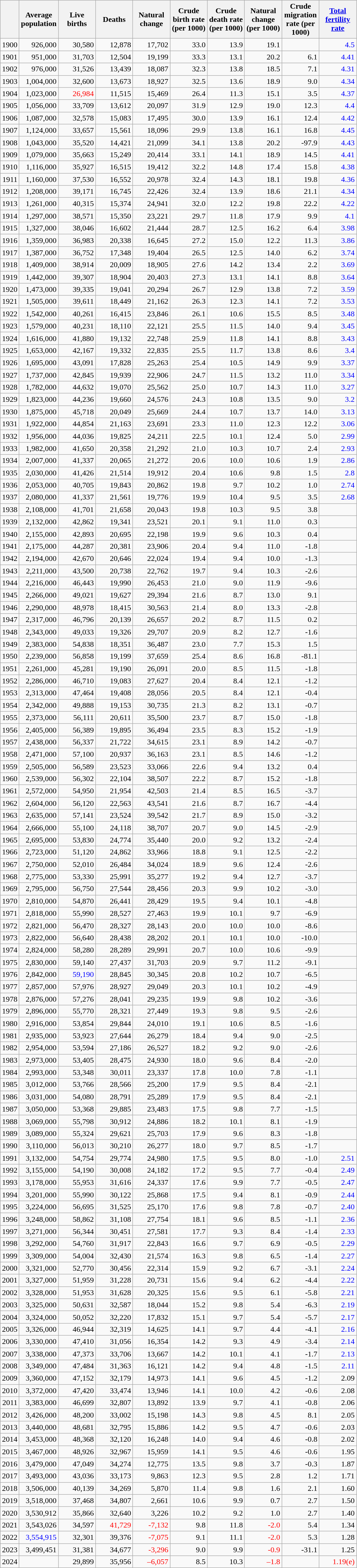<table class="wikitable sortable" style="text-align: right;">
<tr>
<th></th>
<th width="70pt">Average population<br></th>
<th width="70pt">Live births</th>
<th width="70pt">Deaths</th>
<th width="70pt">Natural change</th>
<th width="70pt">Crude birth rate (per 1000)</th>
<th width="70pt">Crude death rate (per 1000)</th>
<th width="70pt">Natural change (per 1000)</th>
<th width="70pt">Crude migration rate (per 1000)</th>
<th width="70pt"><a href='#'>Total fertility rate</a></th>
</tr>
<tr>
<td>1900</td>
<td>926,000</td>
<td>30,580</td>
<td>12,878</td>
<td>17,702</td>
<td>33.0</td>
<td>13.9</td>
<td>19.1</td>
<td></td>
<td style="text-align:right; color:blue;">4.5</td>
</tr>
<tr>
<td>1901</td>
<td>951,000</td>
<td>31,703</td>
<td>12,504</td>
<td>19,199</td>
<td>33.3</td>
<td>13.1</td>
<td>20.2</td>
<td>6.1</td>
<td style="text-align:right; color:blue;">4.41</td>
</tr>
<tr>
<td>1902</td>
<td>976,000</td>
<td>31,526</td>
<td>13,439</td>
<td>18,087</td>
<td>32.3</td>
<td>13.8</td>
<td>18.5</td>
<td>7.1</td>
<td style="text-align:right; color:blue;">4.31</td>
</tr>
<tr>
<td>1903</td>
<td>1,004,000</td>
<td>32,600</td>
<td>13,673</td>
<td>18,927</td>
<td>32.5</td>
<td>13.6</td>
<td>18.9</td>
<td>9.0</td>
<td style="text-align:right; color:blue;">4.34</td>
</tr>
<tr>
<td>1904</td>
<td>1,023,000</td>
<td style="text-align:right; color:red;">26,984</td>
<td>11,515</td>
<td>15,469</td>
<td>26.4</td>
<td>11.3</td>
<td>15.1</td>
<td>3.5</td>
<td style="text-align:right; color:blue;">4.37</td>
</tr>
<tr>
<td>1905</td>
<td>1,056,000</td>
<td>33,709</td>
<td>13,612</td>
<td>20,097</td>
<td>31.9</td>
<td>12.9</td>
<td>19.0</td>
<td>12.3</td>
<td style="text-align:right; color:blue;">4.4</td>
</tr>
<tr>
<td>1906</td>
<td>1,087,000</td>
<td>32,578</td>
<td>15,083</td>
<td>17,495</td>
<td>30.0</td>
<td>13.9</td>
<td>16.1</td>
<td>12.4</td>
<td style="text-align:right; color:blue;">4.42</td>
</tr>
<tr>
<td>1907</td>
<td>1,124,000</td>
<td>33,657</td>
<td>15,561</td>
<td>18,096</td>
<td>29.9</td>
<td>13.8</td>
<td>16.1</td>
<td>16.8</td>
<td style="text-align:right; color:blue;">4.45</td>
</tr>
<tr>
<td>1908</td>
<td>1,043,000</td>
<td>35,520</td>
<td>14,421</td>
<td>21,099</td>
<td>34.1</td>
<td>13.8</td>
<td>20.2</td>
<td>-97.9</td>
<td style="text-align:right; color:blue;">4.43</td>
</tr>
<tr>
<td>1909</td>
<td>1,079,000</td>
<td>35,663</td>
<td>15,249</td>
<td>20,414</td>
<td>33.1</td>
<td>14.1</td>
<td>18.9</td>
<td>14.5</td>
<td style="text-align:right; color:blue;">4.41</td>
</tr>
<tr>
<td>1910</td>
<td>1,116,000</td>
<td>35,927</td>
<td>16,515</td>
<td>19,412</td>
<td>32.2</td>
<td>14.8</td>
<td>17.4</td>
<td>15.8</td>
<td style="text-align:right; color:blue;">4.38</td>
</tr>
<tr>
<td>1911</td>
<td>1,160,000</td>
<td>37,530</td>
<td>16,552</td>
<td>20,978</td>
<td>32.4</td>
<td>14.3</td>
<td>18.1</td>
<td>19.8</td>
<td style="text-align:right; color:blue;">4.36</td>
</tr>
<tr>
<td>1912</td>
<td>1,208,000</td>
<td>39,171</td>
<td>16,745</td>
<td>22,426</td>
<td>32.4</td>
<td>13.9</td>
<td>18.6</td>
<td>21.1</td>
<td style="text-align:right; color:blue;">4.34</td>
</tr>
<tr>
<td>1913</td>
<td>1,261,000</td>
<td>40,315</td>
<td>15,374</td>
<td>24,941</td>
<td>32.0</td>
<td>12.2</td>
<td>19.8</td>
<td>22.2</td>
<td style="text-align:right; color:blue;">4.22</td>
</tr>
<tr>
<td>1914</td>
<td>1,297,000</td>
<td>38,571</td>
<td>15,350</td>
<td>23,221</td>
<td>29.7</td>
<td>11.8</td>
<td>17.9</td>
<td>9.9</td>
<td style="text-align:right; color:blue;">4.1</td>
</tr>
<tr>
<td>1915</td>
<td>1,327,000</td>
<td>38,046</td>
<td>16,602</td>
<td>21,444</td>
<td>28.7</td>
<td>12.5</td>
<td>16.2</td>
<td>6.4</td>
<td style="text-align:right; color:blue;">3.98</td>
</tr>
<tr>
<td>1916</td>
<td>1,359,000</td>
<td>36,983</td>
<td>20,338</td>
<td>16,645</td>
<td>27.2</td>
<td>15.0</td>
<td>12.2</td>
<td>11.3</td>
<td style="text-align:right; color:blue;">3.86</td>
</tr>
<tr>
<td>1917</td>
<td>1,387,000</td>
<td>36,752</td>
<td>17,348</td>
<td>19,404</td>
<td>26.5</td>
<td>12.5</td>
<td>14.0</td>
<td>6.2</td>
<td style="text-align:right; color:blue;">3.74</td>
</tr>
<tr>
<td>1918</td>
<td>1,409,000</td>
<td>38,914</td>
<td>20,009</td>
<td>18,905</td>
<td>27.6</td>
<td>14.2</td>
<td>13.4</td>
<td>2.2</td>
<td style="text-align:right; color:blue;">3.69</td>
</tr>
<tr>
<td>1919</td>
<td>1,442,000</td>
<td>39,307</td>
<td>18,904</td>
<td>20,403</td>
<td>27.3</td>
<td>13.1</td>
<td>14.1</td>
<td>8.8</td>
<td style="text-align:right; color:blue;">3.64</td>
</tr>
<tr>
<td>1920</td>
<td>1,473,000</td>
<td>39,335</td>
<td>19,041</td>
<td>20,294</td>
<td>26.7</td>
<td>12.9</td>
<td>13.8</td>
<td>7.2</td>
<td style="text-align:right; color:blue;">3.59</td>
</tr>
<tr>
<td>1921</td>
<td>1,505,000</td>
<td>39,611</td>
<td>18,449</td>
<td>21,162</td>
<td>26.3</td>
<td>12.3</td>
<td>14.1</td>
<td>7.2</td>
<td style="text-align:right; color:blue;">3.53</td>
</tr>
<tr>
<td>1922</td>
<td>1,542,000</td>
<td>40,261</td>
<td>16,415</td>
<td>23,846</td>
<td>26.1</td>
<td>10.6</td>
<td>15.5</td>
<td>8.5</td>
<td style="text-align:right; color:blue;">3.48</td>
</tr>
<tr>
<td>1923</td>
<td>1,579,000</td>
<td>40,231</td>
<td>18,110</td>
<td>22,121</td>
<td>25.5</td>
<td>11.5</td>
<td>14.0</td>
<td>9.4</td>
<td style="text-align:right; color:blue;">3.45</td>
</tr>
<tr>
<td>1924</td>
<td>1,616,000</td>
<td>41,880</td>
<td>19,132</td>
<td>22,748</td>
<td>25.9</td>
<td>11.8</td>
<td>14.1</td>
<td>8.8</td>
<td style="text-align:right; color:blue;">3.43</td>
</tr>
<tr>
<td>1925</td>
<td>1,653,000</td>
<td>42,167</td>
<td>19,332</td>
<td>22,835</td>
<td>25.5</td>
<td>11.7</td>
<td>13.8</td>
<td>8.6</td>
<td style="text-align:right; color:blue;">3.4</td>
</tr>
<tr>
<td>1926</td>
<td>1,695,000</td>
<td>43,091</td>
<td>17,828</td>
<td>25,263</td>
<td>25.4</td>
<td>10.5</td>
<td>14.9</td>
<td>9.9</td>
<td style="text-align:right; color:blue;">3.37</td>
</tr>
<tr>
<td>1927</td>
<td>1,737,000</td>
<td>42,845</td>
<td>19,939</td>
<td>22,906</td>
<td>24.7</td>
<td>11.5</td>
<td>13.2</td>
<td>11.0</td>
<td style="text-align:right; color:blue;">3.34</td>
</tr>
<tr>
<td>1928</td>
<td>1,782,000</td>
<td>44,632</td>
<td>19,070</td>
<td>25,562</td>
<td>25.0</td>
<td>10.7</td>
<td>14.3</td>
<td>11.0</td>
<td style="text-align:right; color:blue;">3.27</td>
</tr>
<tr>
<td>1929</td>
<td>1,823,000</td>
<td>44,236</td>
<td>19,660</td>
<td>24,576</td>
<td>24.3</td>
<td>10.8</td>
<td>13.5</td>
<td>9.0</td>
<td style="text-align:right; color:blue;">3.2</td>
</tr>
<tr>
<td>1930</td>
<td>1,875,000</td>
<td>45,718</td>
<td>20,049</td>
<td>25,669</td>
<td>24.4</td>
<td>10.7</td>
<td>13.7</td>
<td>14.0</td>
<td style="text-align:right; color:blue;">3.13</td>
</tr>
<tr>
<td>1931</td>
<td>1,922,000</td>
<td>44,854</td>
<td>21,163</td>
<td>23,691</td>
<td>23.3</td>
<td>11.0</td>
<td>12.3</td>
<td>12.2</td>
<td style="text-align:right; color:blue;">3.06</td>
</tr>
<tr>
<td>1932</td>
<td>1,956,000</td>
<td>44,036</td>
<td>19,825</td>
<td>24,211</td>
<td>22.5</td>
<td>10.1</td>
<td>12.4</td>
<td>5.0</td>
<td style="text-align:right; color:blue;">2.99</td>
</tr>
<tr>
<td>1933</td>
<td>1,982,000</td>
<td>41,650</td>
<td>20,358</td>
<td>21,292</td>
<td>21.0</td>
<td>10.3</td>
<td>10.7</td>
<td>2.4</td>
<td style="text-align:right; color:blue;">2.93</td>
</tr>
<tr>
<td>1934</td>
<td>2,007,000</td>
<td>41,337</td>
<td>20,065</td>
<td>21,272</td>
<td>20.6</td>
<td>10.0</td>
<td>10.6</td>
<td>1.9</td>
<td style="text-align:right; color:blue;">2.86</td>
</tr>
<tr>
<td>1935</td>
<td>2,030,000</td>
<td>41,426</td>
<td>21,514</td>
<td>19,912</td>
<td>20.4</td>
<td>10.6</td>
<td>9.8</td>
<td>1.5</td>
<td style="text-align:right; color:blue;">2.8</td>
</tr>
<tr>
<td>1936</td>
<td>2,053,000</td>
<td>40,705</td>
<td>19,843</td>
<td>20,862</td>
<td>19.8</td>
<td>9.7</td>
<td>10.2</td>
<td>1.0</td>
<td style="text-align:right; color:blue;">2.74</td>
</tr>
<tr>
<td>1937</td>
<td>2,080,000</td>
<td>41,337</td>
<td>21,561</td>
<td>19,776</td>
<td>19.9</td>
<td>10.4</td>
<td>9.5</td>
<td>3.5</td>
<td style="text-align:right; color:blue;">2.68</td>
</tr>
<tr>
<td>1938</td>
<td>2,108,000</td>
<td>41,701</td>
<td>21,658</td>
<td>20,043</td>
<td>19.8</td>
<td>10.3</td>
<td>9.5</td>
<td>3.8</td>
<td style="text-align:right; color:blue;"></td>
</tr>
<tr>
<td>1939</td>
<td>2,132,000</td>
<td>42,862</td>
<td>19,341</td>
<td>23,521</td>
<td>20.1</td>
<td>9.1</td>
<td>11.0</td>
<td>0.3</td>
<td style="text-align:right; color:blue;"></td>
</tr>
<tr>
<td>1940</td>
<td>2,155,000</td>
<td>42,893</td>
<td>20,695</td>
<td>22,198</td>
<td>19.9</td>
<td>9.6</td>
<td>10.3</td>
<td>0.4</td>
<td style="text-align:right; color:blue;"></td>
</tr>
<tr>
<td>1941</td>
<td>2,175,000</td>
<td>44,287</td>
<td>20,381</td>
<td>23,906</td>
<td>20.4</td>
<td>9.4</td>
<td>11.0</td>
<td>-1.8</td>
<td style="text-align:right; color:blue;"></td>
</tr>
<tr>
<td>1942</td>
<td>2,194,000</td>
<td>42,670</td>
<td>20,646</td>
<td>22,024</td>
<td>19.4</td>
<td>9.4</td>
<td>10.0</td>
<td>-1.3</td>
<td style="text-align:right; color:blue;"></td>
</tr>
<tr>
<td>1943</td>
<td>2,211,000</td>
<td>43,500</td>
<td>20,738</td>
<td>22,762</td>
<td>19.7</td>
<td>9.4</td>
<td>10.3</td>
<td>-2.6</td>
<td style="text-align:right; color:blue;"></td>
</tr>
<tr>
<td>1944</td>
<td>2,216,000</td>
<td>46,443</td>
<td>19,990</td>
<td>26,453</td>
<td>21.0</td>
<td>9.0</td>
<td>11.9</td>
<td>-9.6</td>
<td style="text-align:right; color:blue;"></td>
</tr>
<tr>
<td>1945</td>
<td>2,266,000</td>
<td>49,021</td>
<td>19,627</td>
<td>29,394</td>
<td>21.6</td>
<td>8.7</td>
<td>13.0</td>
<td>9.1</td>
<td style="text-align:right; color:blue;"></td>
</tr>
<tr>
<td>1946</td>
<td>2,290,000</td>
<td>48,978</td>
<td>18,415</td>
<td>30,563</td>
<td>21.4</td>
<td>8.0</td>
<td>13.3</td>
<td>-2.8</td>
<td style="text-align:right; color:blue;"></td>
</tr>
<tr>
<td>1947</td>
<td>2,317,000</td>
<td>46,796</td>
<td>20,139</td>
<td>26,657</td>
<td>20.2</td>
<td>8.7</td>
<td>11.5</td>
<td>0.2</td>
<td style="text-align:right; color:blue;"></td>
</tr>
<tr>
<td>1948</td>
<td>2,343,000</td>
<td>49,033</td>
<td>19,326</td>
<td>29,707</td>
<td>20.9</td>
<td>8.2</td>
<td>12.7</td>
<td>-1.6</td>
<td style="text-align:right; color:blue;"></td>
</tr>
<tr>
<td>1949</td>
<td>2,383,000</td>
<td>54,838</td>
<td>18,351</td>
<td>36,487</td>
<td>23.0</td>
<td>7.7</td>
<td>15.3</td>
<td>1.5</td>
<td style="text-align:right; color:blue;"></td>
</tr>
<tr>
<td>1950</td>
<td>2,239,000</td>
<td>56,858</td>
<td>19,199</td>
<td>37,659</td>
<td>25.4</td>
<td>8.6</td>
<td>16.8</td>
<td>-81.1</td>
<td style="text-align:right; color:blue;"></td>
</tr>
<tr>
<td>1951</td>
<td>2,261,000</td>
<td>45,281</td>
<td>19,190</td>
<td>26,091</td>
<td>20.0</td>
<td>8.5</td>
<td>11.5</td>
<td>-1.8</td>
<td style="text-align:right; color:blue;"></td>
</tr>
<tr>
<td>1952</td>
<td>2,286,000</td>
<td>46,710</td>
<td>19,083</td>
<td>27,627</td>
<td>20.4</td>
<td>8.4</td>
<td>12.1</td>
<td>-1.2</td>
<td style="text-align:right; color:blue;"></td>
</tr>
<tr>
<td>1953</td>
<td>2,313,000</td>
<td>47,464</td>
<td>19,408</td>
<td>28,056</td>
<td>20.5</td>
<td>8.4</td>
<td>12.1</td>
<td>-0.4</td>
<td style="text-align:right; color:blue;"></td>
</tr>
<tr>
<td>1954</td>
<td>2,342,000</td>
<td>49,888</td>
<td>19,153</td>
<td>30,735</td>
<td>21.3</td>
<td>8.2</td>
<td>13.1</td>
<td>-0.7</td>
<td style="text-align:right; color:blue;"></td>
</tr>
<tr>
<td>1955</td>
<td>2,373,000</td>
<td>56,111</td>
<td>20,611</td>
<td>35,500</td>
<td>23.7</td>
<td>8.7</td>
<td>15.0</td>
<td>-1.8</td>
<td style="text-align:right; color:blue;"></td>
</tr>
<tr>
<td>1956</td>
<td>2,405,000</td>
<td>56,389</td>
<td>19,895</td>
<td>36,494</td>
<td>23.5</td>
<td>8.3</td>
<td>15.2</td>
<td>-1.9</td>
<td style="text-align:right; color:blue;"></td>
</tr>
<tr>
<td>1957</td>
<td>2,438,000</td>
<td>56,337</td>
<td>21,722</td>
<td>34,615</td>
<td>23.1</td>
<td>8.9</td>
<td>14.2</td>
<td>-0.7</td>
<td style="text-align:right; color:blue;"></td>
</tr>
<tr>
<td>1958</td>
<td>2,471,000</td>
<td>57,100</td>
<td>20,937</td>
<td>36,163</td>
<td>23.1</td>
<td>8.5</td>
<td>14.6</td>
<td>-1.2</td>
<td style="text-align:right; color:blue;"></td>
</tr>
<tr>
<td>1959</td>
<td>2,505,000</td>
<td>56,589</td>
<td>23,523</td>
<td>33,066</td>
<td>22.6</td>
<td>9.4</td>
<td>13.2</td>
<td>0.4</td>
<td style="text-align:right; color:blue;"></td>
</tr>
<tr>
<td>1960</td>
<td>2,539,000</td>
<td>56,302</td>
<td>22,104</td>
<td>38,507</td>
<td>22.2</td>
<td>8.7</td>
<td>15.2</td>
<td>-1.8</td>
<td style="text-align:right; color:blue;"></td>
</tr>
<tr>
<td>1961</td>
<td>2,572,000</td>
<td>54,950</td>
<td>21,954</td>
<td>42,503</td>
<td>21.4</td>
<td>8.5</td>
<td>16.5</td>
<td>-3.7</td>
<td style="text-align:right; color:blue;"></td>
</tr>
<tr>
<td>1962</td>
<td>2,604,000</td>
<td>56,120</td>
<td>22,563</td>
<td>43,541</td>
<td>21.6</td>
<td>8.7</td>
<td>16.7</td>
<td>-4.4</td>
<td style="text-align:right; color:blue;"></td>
</tr>
<tr>
<td>1963</td>
<td>2,635,000</td>
<td>57,141</td>
<td>23,524</td>
<td>39,542</td>
<td>21.7</td>
<td>8.9</td>
<td>15.0</td>
<td>-3.2</td>
<td style="text-align:right; color:blue;"></td>
</tr>
<tr>
<td>1964</td>
<td>2,666,000</td>
<td>55,100</td>
<td>24,118</td>
<td>38,707</td>
<td>20.7</td>
<td>9.0</td>
<td>14.5</td>
<td>-2.9</td>
<td style="text-align:right; color:blue;"></td>
</tr>
<tr>
<td>1965</td>
<td>2,695,000</td>
<td>53,830</td>
<td>24,774</td>
<td>35,440</td>
<td>20.0</td>
<td>9.2</td>
<td>13.2</td>
<td>-2.4</td>
<td style="text-align:right; color:blue;"></td>
</tr>
<tr>
<td>1966</td>
<td>2,723,000</td>
<td>51,120</td>
<td>24,862</td>
<td>33,966</td>
<td>18.8</td>
<td>9.1</td>
<td>12.5</td>
<td>-2.2</td>
<td style="text-align:right; color:blue;"></td>
</tr>
<tr>
<td>1967</td>
<td>2,750,000</td>
<td>52,010</td>
<td>26,484</td>
<td>34,024</td>
<td>18.9</td>
<td>9.6</td>
<td>12.4</td>
<td>-2.6</td>
<td style="text-align:right; color:blue;"></td>
</tr>
<tr>
<td>1968</td>
<td>2,775,000</td>
<td>53,330</td>
<td>25,991</td>
<td>35,277</td>
<td>19.2</td>
<td>9.4</td>
<td>12.7</td>
<td>-3.7</td>
<td style="text-align:right; color:blue;"></td>
</tr>
<tr>
<td>1969</td>
<td>2,795,000</td>
<td>56,750</td>
<td>27,544</td>
<td>28,456</td>
<td>20.3</td>
<td>9.9</td>
<td>10.2</td>
<td>-3.0</td>
<td style="text-align:right; color:blue;"></td>
</tr>
<tr>
<td>1970</td>
<td>2,810,000</td>
<td>54,870</td>
<td>26,441</td>
<td>28,429</td>
<td>19.5</td>
<td>9.4</td>
<td>10.1</td>
<td>-4.8</td>
<td style="text-align:right; color:blue;"></td>
</tr>
<tr>
<td>1971</td>
<td>2,818,000</td>
<td>55,990</td>
<td>28,527</td>
<td>27,463</td>
<td>19.9</td>
<td>10.1</td>
<td>9.7</td>
<td>-6.9</td>
<td style="text-align:right; color:blue;"></td>
</tr>
<tr>
<td>1972</td>
<td>2,821,000</td>
<td>56,470</td>
<td>28,327</td>
<td>28,143</td>
<td>20.0</td>
<td>10.0</td>
<td>10.0</td>
<td>-8.6</td>
<td style="text-align:right; color:blue;"></td>
</tr>
<tr>
<td>1973</td>
<td>2,822,000</td>
<td>56,640</td>
<td>28,438</td>
<td>28,202</td>
<td>20.1</td>
<td>10.1</td>
<td>10.0</td>
<td>-10.0</td>
<td style="text-align:right; color:blue;"></td>
</tr>
<tr>
<td>1974</td>
<td>2,824,000</td>
<td>58,280</td>
<td>28,289</td>
<td>29,991</td>
<td>20.7</td>
<td>10.0</td>
<td>10.6</td>
<td>-9.9</td>
<td style="text-align:right; color:blue;"></td>
</tr>
<tr>
<td>1975</td>
<td>2,830,000</td>
<td>59,140</td>
<td>27,437</td>
<td>31,703</td>
<td>20.9</td>
<td>9.7</td>
<td>11.2</td>
<td>-9.1</td>
<td style="text-align:right; color:blue;"></td>
</tr>
<tr>
<td>1976</td>
<td>2,842,000</td>
<td style="text-align:right; color:blue;">59,190</td>
<td>28,845</td>
<td>30,345</td>
<td>20.8</td>
<td>10.2</td>
<td>10.7</td>
<td>-6.5</td>
<td style="text-align:right; color:blue;"></td>
</tr>
<tr>
<td>1977</td>
<td>2,857,000</td>
<td>57,976</td>
<td>28,927</td>
<td>29,049</td>
<td>20.3</td>
<td>10.1</td>
<td>10.2</td>
<td>-4.9</td>
<td style="text-align:right; color:blue;"></td>
</tr>
<tr>
<td>1978</td>
<td>2,876,000</td>
<td>57,276</td>
<td>28,041</td>
<td>29,235</td>
<td>19.9</td>
<td>9.8</td>
<td>10.2</td>
<td>-3.6</td>
<td style="text-align:right; color:blue;"></td>
</tr>
<tr>
<td>1979</td>
<td>2,896,000</td>
<td>55,770</td>
<td>28,321</td>
<td>27,449</td>
<td>19.3</td>
<td>9.8</td>
<td>9.5</td>
<td>-2.6</td>
<td style="text-align:right; color:blue;"></td>
</tr>
<tr>
<td>1980</td>
<td>2,916,000</td>
<td>53,854</td>
<td>29,844</td>
<td>24,010</td>
<td>19.1</td>
<td>10.6</td>
<td>8.5</td>
<td>-1.6</td>
<td style="text-align:right; color:blue;"></td>
</tr>
<tr>
<td>1981</td>
<td>2,935,000</td>
<td>53,923</td>
<td>27,644</td>
<td>26,279</td>
<td>18.4</td>
<td>9.4</td>
<td>9.0</td>
<td>-2.5</td>
<td style="text-align:right; color:blue;"></td>
</tr>
<tr>
<td>1982</td>
<td>2,954,000</td>
<td>53,594</td>
<td>27,186</td>
<td>26,527</td>
<td>18.2</td>
<td>9.2</td>
<td>9.0</td>
<td>-2.6</td>
<td style="text-align:right; color:blue;"></td>
</tr>
<tr>
<td>1983</td>
<td>2,973,000</td>
<td>53,405</td>
<td>28,475</td>
<td>24,930</td>
<td>18.0</td>
<td>9.6</td>
<td>8.4</td>
<td>-2.0</td>
<td style="text-align:right; color:blue;"></td>
</tr>
<tr>
<td>1984</td>
<td>2,993,000</td>
<td>53,348</td>
<td>30,011</td>
<td>23,337</td>
<td>17.8</td>
<td>10.0</td>
<td>7.8</td>
<td>-1.1</td>
<td style="text-align:right; color:blue;"></td>
</tr>
<tr>
<td>1985</td>
<td>3,012,000</td>
<td>53,766</td>
<td>28,566</td>
<td>25,200</td>
<td>17.9</td>
<td>9.5</td>
<td>8.4</td>
<td>-2.1</td>
<td style="text-align:right; color:blue;"></td>
</tr>
<tr>
<td>1986</td>
<td>3,031,000</td>
<td>54,080</td>
<td>28,791</td>
<td>25,289</td>
<td>17.9</td>
<td>9.5</td>
<td>8.4</td>
<td>-2.1</td>
<td style="text-align:right; color:blue;"></td>
</tr>
<tr>
<td>1987</td>
<td>3,050,000</td>
<td>53,368</td>
<td>29,885</td>
<td>23,483</td>
<td>17.5</td>
<td>9.8</td>
<td>7.7</td>
<td>-1.5</td>
<td style="text-align:right; color:blue;"></td>
</tr>
<tr>
<td>1988</td>
<td>3,069,000</td>
<td>55,798</td>
<td>30,912</td>
<td>24,886</td>
<td>18.2</td>
<td>10.1</td>
<td>8.1</td>
<td>-1.9</td>
<td style="text-align:right; color:blue;"></td>
</tr>
<tr>
<td>1989</td>
<td>3,089,000</td>
<td>55,324</td>
<td>29,621</td>
<td>25,703</td>
<td>17.9</td>
<td>9.6</td>
<td>8.3</td>
<td>-1.8</td>
<td style="text-align:right; color:blue;"></td>
</tr>
<tr>
<td>1990</td>
<td>3,110,000</td>
<td>56,013</td>
<td>30,210</td>
<td>26,277</td>
<td>18.0</td>
<td>9.7</td>
<td>8.5</td>
<td>-1.7</td>
<td style="text-align:right; color:blue;"></td>
</tr>
<tr>
<td>1991</td>
<td>3,132,000</td>
<td>54,754</td>
<td>29,774</td>
<td>24,980</td>
<td>17.5</td>
<td>9.5</td>
<td>8.0</td>
<td>-1.0</td>
<td style="text-align:right; color:blue;">2.51</td>
</tr>
<tr>
<td>1992</td>
<td>3,155,000</td>
<td>54,190</td>
<td>30,008</td>
<td>24,182</td>
<td>17.2</td>
<td>9.5</td>
<td>7.7</td>
<td>-0.4</td>
<td style="text-align:right; color:blue;">2.49</td>
</tr>
<tr>
<td>1993</td>
<td>3,178,000</td>
<td>55,953</td>
<td>31,616</td>
<td>24,337</td>
<td>17.6</td>
<td>9.9</td>
<td>7.7</td>
<td>-0.5</td>
<td style="text-align:right; color:blue;">2.47</td>
</tr>
<tr>
<td>1994</td>
<td>3,201,000</td>
<td>55,990</td>
<td>30,122</td>
<td>25,868</td>
<td>17.5</td>
<td>9.4</td>
<td>8.1</td>
<td>-0.9</td>
<td style="text-align:right; color:blue;">2.44</td>
</tr>
<tr>
<td>1995</td>
<td>3,224,000</td>
<td>56,695</td>
<td>31,525</td>
<td>25,170</td>
<td>17.6</td>
<td>9.8</td>
<td>7.8</td>
<td>-0.7</td>
<td style="text-align:right; color:blue;">2.40</td>
</tr>
<tr>
<td>1996</td>
<td>3,248,000</td>
<td>58,862</td>
<td>31,108</td>
<td>27,754</td>
<td>18.1</td>
<td>9.6</td>
<td>8.5</td>
<td>-1.1</td>
<td style="text-align:right; color:blue;">2.36</td>
</tr>
<tr>
<td>1997</td>
<td>3,271,000</td>
<td>56,344</td>
<td>30,451</td>
<td>27,581</td>
<td>17.7</td>
<td>9.3</td>
<td>8.4</td>
<td>-1.4</td>
<td style="text-align:right; color:blue;">2.33</td>
</tr>
<tr>
<td>1998</td>
<td>3,292,000</td>
<td>54,760</td>
<td>31,917</td>
<td>22,843</td>
<td>16.6</td>
<td>9.7</td>
<td>6.9</td>
<td>-0.5</td>
<td style="text-align:right; color:blue;">2.29</td>
</tr>
<tr>
<td>1999</td>
<td>3,309,000</td>
<td>54,004</td>
<td>32,430</td>
<td>21,574</td>
<td>16.3</td>
<td>9.8</td>
<td>6.5</td>
<td>-1.4</td>
<td style="text-align:right; color:blue;">2.27</td>
</tr>
<tr>
<td>2000</td>
<td>3,321,000</td>
<td>52,770</td>
<td>30,456</td>
<td>22,314</td>
<td>15.9</td>
<td>9.2</td>
<td>6.7</td>
<td>-3.1</td>
<td style="text-align:right; color:blue;">2.24</td>
</tr>
<tr>
<td>2001</td>
<td>3,327,000</td>
<td>51,959</td>
<td>31,228</td>
<td>20,731</td>
<td>15.6</td>
<td>9.4</td>
<td>6.2</td>
<td>-4.4</td>
<td style="text-align:right; color:blue;">2.22</td>
</tr>
<tr>
<td>2002</td>
<td>3,328,000</td>
<td>51,953</td>
<td>31,628</td>
<td>20,325</td>
<td>15.6</td>
<td>9.5</td>
<td>6.1</td>
<td>-5.8</td>
<td style="text-align:right; color:blue;">2.21</td>
</tr>
<tr>
<td>2003</td>
<td>3,325,000</td>
<td>50,631</td>
<td>32,587</td>
<td>18,044</td>
<td>15.2</td>
<td>9.8</td>
<td>5.4</td>
<td>-6.3</td>
<td style="text-align:right; color:blue;">2.19</td>
</tr>
<tr>
<td>2004</td>
<td>3,324,000</td>
<td>50,052</td>
<td>32,220</td>
<td>17,832</td>
<td>15.1</td>
<td>9.7</td>
<td>5.4</td>
<td>-5.7</td>
<td style="text-align:right; color:blue;">2.17</td>
</tr>
<tr>
<td>2005</td>
<td>3,326,000</td>
<td>46,944</td>
<td>32,319</td>
<td>14,625</td>
<td>14.1</td>
<td>9.7</td>
<td>4.4</td>
<td>-4.1</td>
<td style="text-align:right; color:blue;">2.16</td>
</tr>
<tr>
<td>2006</td>
<td>3,330,000</td>
<td>47,410</td>
<td>31,056</td>
<td>16,354</td>
<td>14.2</td>
<td>9.3</td>
<td>4.9</td>
<td>-3.4</td>
<td style="text-align:right; color:blue;">2.14</td>
</tr>
<tr>
<td>2007</td>
<td>3,338,000</td>
<td>47,373</td>
<td>33,706</td>
<td>13,667</td>
<td>14.2</td>
<td>10.1</td>
<td>4.1</td>
<td>-1.7</td>
<td style="text-align:right; color:blue;">2.13</td>
</tr>
<tr>
<td>2008</td>
<td>3,349,000</td>
<td>47,484</td>
<td>31,363</td>
<td>16,121</td>
<td>14.2</td>
<td>9.4</td>
<td>4.8</td>
<td>-1.5</td>
<td style="text-align:right; color:blue;">2.11</td>
</tr>
<tr>
<td>2009</td>
<td>3,360,000</td>
<td>47,152</td>
<td>32,179</td>
<td>14,973</td>
<td>14.1</td>
<td>9.6</td>
<td>4.5</td>
<td>-1.2</td>
<td>2.09</td>
</tr>
<tr>
<td>2010</td>
<td>3,372,000</td>
<td>47,420</td>
<td>33,474</td>
<td>13,946</td>
<td>14.1</td>
<td>10.0</td>
<td>4.2</td>
<td>-0.6</td>
<td>2.08</td>
</tr>
<tr>
<td>2011</td>
<td>3,383,000</td>
<td>46,699</td>
<td>32,807</td>
<td>13,892</td>
<td>13.9</td>
<td>9.7</td>
<td>4.1</td>
<td>-0.8</td>
<td>2.06</td>
</tr>
<tr>
<td>2012</td>
<td>3,426,000</td>
<td>48,200</td>
<td>33,002</td>
<td>15,198</td>
<td>14.3</td>
<td>9.8</td>
<td>4.5</td>
<td>8.1</td>
<td>2.05</td>
</tr>
<tr>
<td>2013</td>
<td>3,440,000</td>
<td>48,681</td>
<td>32,795</td>
<td>15,886</td>
<td>14.2</td>
<td>9.5</td>
<td>4.7</td>
<td>-0.6</td>
<td>2.03</td>
</tr>
<tr>
<td>2014</td>
<td>3,453,000</td>
<td>48,368</td>
<td>32,120</td>
<td>16,248</td>
<td>14.0</td>
<td>9.4</td>
<td>4.6</td>
<td>-0.8</td>
<td>2.02</td>
</tr>
<tr>
<td>2015</td>
<td>3,467,000</td>
<td>48,926</td>
<td>32,967</td>
<td>15,959</td>
<td>14.1</td>
<td>9.5</td>
<td>4.6</td>
<td>-0.6</td>
<td>1.95</td>
</tr>
<tr>
<td>2016</td>
<td>3,479,000</td>
<td>47,049</td>
<td>34,274</td>
<td>12,775</td>
<td>13.5</td>
<td>9.8</td>
<td>3.7</td>
<td>-0.3</td>
<td>1.87</td>
</tr>
<tr>
<td>2017</td>
<td>3,493,000</td>
<td>43,036</td>
<td>33,173</td>
<td>9,863</td>
<td>12.3</td>
<td>9.5</td>
<td>2.8</td>
<td>1.2</td>
<td>1.71</td>
</tr>
<tr>
<td>2018</td>
<td>3,506,000</td>
<td>40,139</td>
<td>34,269</td>
<td>5,870</td>
<td>11.4</td>
<td>9.8</td>
<td>1.6</td>
<td>2.1</td>
<td>1.60</td>
</tr>
<tr>
<td>2019</td>
<td>3,518,000</td>
<td>37,468</td>
<td>34,807</td>
<td>2,661</td>
<td>10.6</td>
<td>9.9</td>
<td>0.7</td>
<td>2.7</td>
<td>1.50</td>
</tr>
<tr>
<td>2020</td>
<td>3,530,912</td>
<td>35,866</td>
<td>32,640</td>
<td>3,226</td>
<td>10.2</td>
<td>9.2</td>
<td>1.0</td>
<td>2.7</td>
<td>1.40</td>
</tr>
<tr>
<td>2021</td>
<td>3,543,026</td>
<td>34,597</td>
<td style="color: red">41,729</td>
<td style="color: red">-7,132</td>
<td>9.8</td>
<td>11.8</td>
<td style="color: red">-2.0</td>
<td>5.4</td>
<td>1.34</td>
</tr>
<tr>
<td>2022</td>
<td style="color: blue">3,554,915</td>
<td>32,301</td>
<td>39,376</td>
<td style="color: red">-7,075</td>
<td>9.1</td>
<td>11.1</td>
<td style="color: red">-2.0</td>
<td>5.3</td>
<td>1.28</td>
</tr>
<tr>
<td>2023</td>
<td>3,499,451</td>
<td>31,381</td>
<td>34,677</td>
<td style="color: red">-3,296</td>
<td>9.0</td>
<td>9.9</td>
<td style="color: red">-0.9</td>
<td>-31.1</td>
<td>1.25</td>
</tr>
<tr>
<td>2024</td>
<td></td>
<td>29,899</td>
<td>35,956</td>
<td style="color: red">–6,057</td>
<td>8.5</td>
<td>10.3</td>
<td style="color: red">–1.8</td>
<td></td>
<td style="text-align:right; color:red;">1.19(e)</td>
</tr>
</table>
